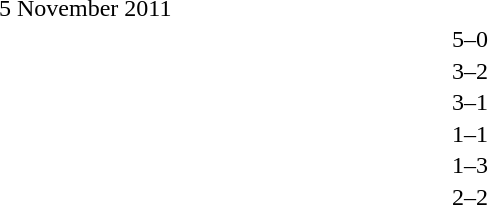<table style="width:50%;" cellspacing="1">
<tr>
<th width=25%></th>
<th width=10%></th>
<th width=25%></th>
</tr>
<tr>
<td>5 November 2011</td>
</tr>
<tr>
<td align=right></td>
<td align=center>5–0</td>
<td></td>
</tr>
<tr>
<td align=right></td>
<td align=center>3–2</td>
<td></td>
</tr>
<tr>
<td align=right></td>
<td align=center>3–1</td>
<td></td>
</tr>
<tr>
<td align=right></td>
<td align=center>1–1</td>
<td></td>
</tr>
<tr>
<td align=right></td>
<td align=center>1–3</td>
<td></td>
</tr>
<tr>
<td align=right></td>
<td align=center>2–2</td>
<td></td>
</tr>
</table>
